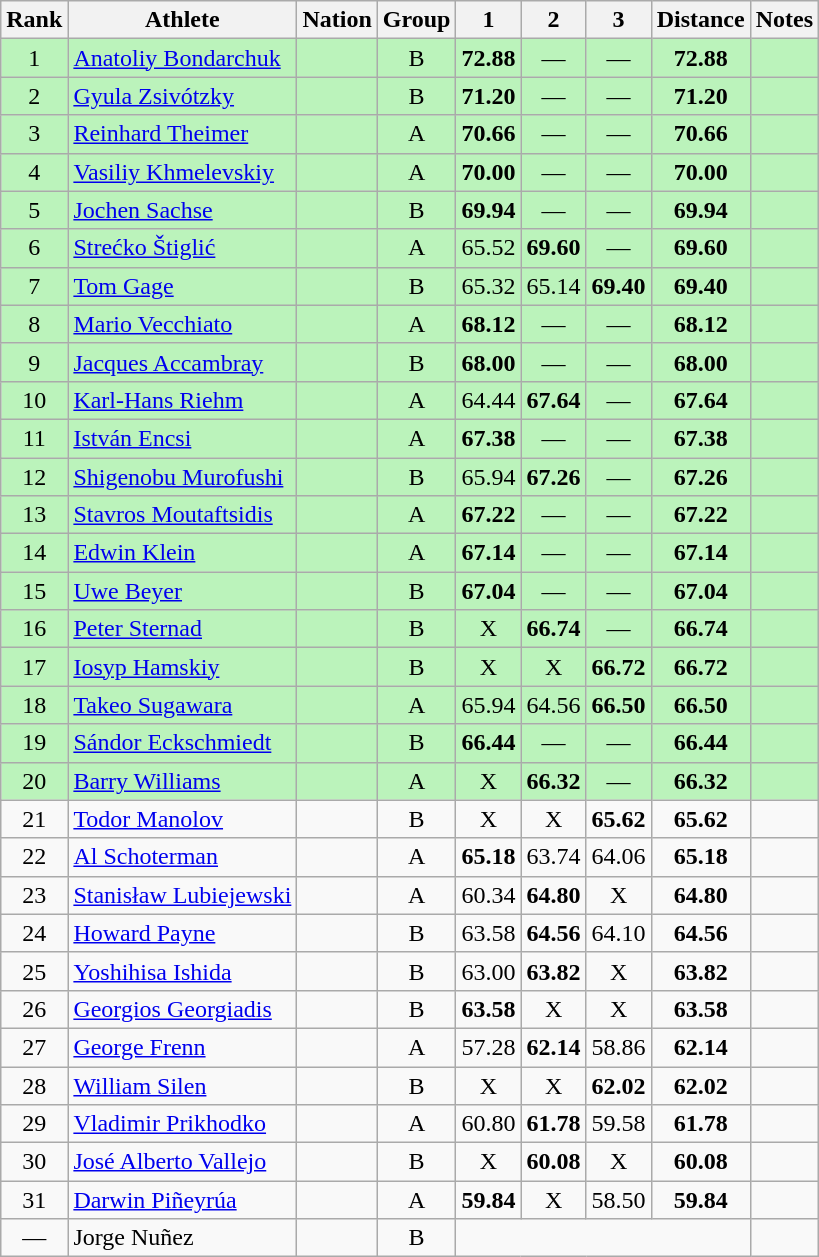<table class="wikitable sortable" style="text-align:center">
<tr>
<th>Rank</th>
<th>Athlete</th>
<th>Nation</th>
<th>Group</th>
<th>1</th>
<th>2</th>
<th>3</th>
<th>Distance</th>
<th>Notes</th>
</tr>
<tr bgcolor=bbf3bb>
<td>1</td>
<td align=left><a href='#'>Anatoliy Bondarchuk</a></td>
<td align=left></td>
<td>B</td>
<td><strong>72.88</strong></td>
<td data-sort-value=66.00>—</td>
<td data-sort-value=66.00>—</td>
<td><strong>72.88</strong></td>
<td></td>
</tr>
<tr bgcolor=bbf3bb>
<td>2</td>
<td align=left><a href='#'>Gyula Zsivótzky</a></td>
<td align=left></td>
<td>B</td>
<td><strong>71.20</strong></td>
<td data-sort-value=66.00>—</td>
<td data-sort-value=66.00>—</td>
<td><strong>71.20</strong></td>
<td></td>
</tr>
<tr bgcolor=bbf3bb>
<td>3</td>
<td align=left><a href='#'>Reinhard Theimer</a></td>
<td align=left></td>
<td>A</td>
<td><strong>70.66</strong></td>
<td data-sort-value=66.00>—</td>
<td data-sort-value=66.00>—</td>
<td><strong>70.66</strong></td>
<td></td>
</tr>
<tr bgcolor=bbf3bb>
<td>4</td>
<td align=left><a href='#'>Vasiliy Khmelevskiy</a></td>
<td align=left></td>
<td>A</td>
<td><strong>70.00</strong></td>
<td data-sort-value=66.00>—</td>
<td data-sort-value=66.00>—</td>
<td><strong>70.00</strong></td>
<td></td>
</tr>
<tr bgcolor=bbf3bb>
<td>5</td>
<td align=left><a href='#'>Jochen Sachse</a></td>
<td align=left></td>
<td>B</td>
<td><strong>69.94</strong></td>
<td data-sort-value=66.00>—</td>
<td data-sort-value=66.00>—</td>
<td><strong>69.94</strong></td>
<td></td>
</tr>
<tr bgcolor=bbf3bb>
<td>6</td>
<td align=left><a href='#'>Strećko Štiglić</a></td>
<td align=left></td>
<td>A</td>
<td>65.52</td>
<td><strong>69.60</strong></td>
<td data-sort-value=66.00>—</td>
<td><strong>69.60</strong></td>
<td></td>
</tr>
<tr bgcolor=bbf3bb>
<td>7</td>
<td align=left><a href='#'>Tom Gage</a></td>
<td align=left></td>
<td>B</td>
<td>65.32</td>
<td>65.14</td>
<td><strong>69.40</strong></td>
<td><strong>69.40</strong></td>
<td></td>
</tr>
<tr bgcolor=bbf3bb>
<td>8</td>
<td align=left><a href='#'>Mario Vecchiato</a></td>
<td align=left></td>
<td>A</td>
<td><strong>68.12</strong></td>
<td data-sort-value=66.00>—</td>
<td data-sort-value=66.00>—</td>
<td><strong>68.12</strong></td>
<td></td>
</tr>
<tr bgcolor=bbf3bb>
<td>9</td>
<td align=left><a href='#'>Jacques Accambray</a></td>
<td align=left></td>
<td>B</td>
<td><strong>68.00</strong></td>
<td data-sort-value=66.00>—</td>
<td data-sort-value=66.00>—</td>
<td><strong>68.00</strong></td>
<td></td>
</tr>
<tr bgcolor=bbf3bb>
<td>10</td>
<td align=left><a href='#'>Karl-Hans Riehm</a></td>
<td align=left></td>
<td>A</td>
<td>64.44</td>
<td><strong>67.64</strong></td>
<td data-sort-value=66.00>—</td>
<td><strong>67.64</strong></td>
<td></td>
</tr>
<tr bgcolor=bbf3bb>
<td>11</td>
<td align=left><a href='#'>István Encsi</a></td>
<td align=left></td>
<td>A</td>
<td><strong>67.38</strong></td>
<td data-sort-value=66.00>—</td>
<td data-sort-value=66.00>—</td>
<td><strong>67.38</strong></td>
<td></td>
</tr>
<tr bgcolor=bbf3bb>
<td>12</td>
<td align=left><a href='#'>Shigenobu Murofushi</a></td>
<td align=left></td>
<td>B</td>
<td>65.94</td>
<td><strong>67.26</strong></td>
<td data-sort-value=66.00>—</td>
<td><strong>67.26</strong></td>
<td></td>
</tr>
<tr bgcolor=bbf3bb>
<td>13</td>
<td align=left><a href='#'>Stavros Moutaftsidis</a></td>
<td align=left></td>
<td>A</td>
<td><strong>67.22</strong></td>
<td data-sort-value=66.00>—</td>
<td data-sort-value=66.00>—</td>
<td><strong>67.22</strong></td>
<td></td>
</tr>
<tr bgcolor=bbf3bb>
<td>14</td>
<td align=left><a href='#'>Edwin Klein</a></td>
<td align=left></td>
<td>A</td>
<td><strong>67.14</strong></td>
<td data-sort-value=66.00>—</td>
<td data-sort-value=66.00>—</td>
<td><strong>67.14</strong></td>
<td></td>
</tr>
<tr bgcolor=bbf3bb>
<td>15</td>
<td align=left><a href='#'>Uwe Beyer</a></td>
<td align=left></td>
<td>B</td>
<td><strong>67.04</strong></td>
<td data-sort-value=66.00>—</td>
<td data-sort-value=66.00>—</td>
<td><strong>67.04</strong></td>
<td></td>
</tr>
<tr bgcolor=bbf3bb>
<td>16</td>
<td align=left><a href='#'>Peter Sternad</a></td>
<td align=left></td>
<td>B</td>
<td data-sort-value=1.00>X</td>
<td><strong>66.74</strong></td>
<td data-sort-value=66.00>—</td>
<td><strong>66.74</strong></td>
<td></td>
</tr>
<tr bgcolor=bbf3bb>
<td>17</td>
<td align=left><a href='#'>Iosyp Hamskiy</a></td>
<td align=left></td>
<td>B</td>
<td data-sort-value=1.00>X</td>
<td data-sort-value=1.00>X</td>
<td><strong>66.72 </strong></td>
<td><strong>66.72</strong></td>
<td></td>
</tr>
<tr bgcolor=bbf3bb>
<td>18</td>
<td align=left><a href='#'>Takeo Sugawara</a></td>
<td align=left></td>
<td>A</td>
<td>65.94</td>
<td>64.56</td>
<td><strong>66.50</strong></td>
<td><strong>66.50</strong></td>
<td></td>
</tr>
<tr bgcolor=bbf3bb>
<td>19</td>
<td align=left><a href='#'>Sándor Eckschmiedt</a></td>
<td align=left></td>
<td>B</td>
<td><strong>66.44</strong></td>
<td data-sort-value=66.00>—</td>
<td data-sort-value=66.00>—</td>
<td><strong>66.44</strong></td>
<td></td>
</tr>
<tr bgcolor=bbf3bb>
<td>20</td>
<td align=left><a href='#'>Barry Williams</a></td>
<td align=left></td>
<td>A</td>
<td data-sort-value=1.00>X</td>
<td><strong>66.32</strong></td>
<td data-sort-value=66.00>—</td>
<td><strong>66.32</strong></td>
<td></td>
</tr>
<tr>
<td>21</td>
<td align=left><a href='#'>Todor Manolov</a></td>
<td align=left></td>
<td>B</td>
<td data-sort-value=1.00>X</td>
<td data-sort-value=1.00>X</td>
<td><strong>65.62</strong></td>
<td><strong>65.62</strong></td>
<td></td>
</tr>
<tr>
<td>22</td>
<td align=left><a href='#'>Al Schoterman</a></td>
<td align=left></td>
<td>A</td>
<td><strong>65.18</strong></td>
<td>63.74</td>
<td>64.06</td>
<td><strong>65.18</strong></td>
<td></td>
</tr>
<tr>
<td>23</td>
<td align=left><a href='#'>Stanisław Lubiejewski</a></td>
<td align=left></td>
<td>A</td>
<td>60.34</td>
<td><strong>64.80</strong></td>
<td data-sort-value=1.00>X</td>
<td><strong>64.80</strong></td>
<td></td>
</tr>
<tr>
<td>24</td>
<td align=left><a href='#'>Howard Payne</a></td>
<td align=left></td>
<td>B</td>
<td>63.58</td>
<td><strong>64.56</strong></td>
<td>64.10</td>
<td><strong>64.56</strong></td>
<td></td>
</tr>
<tr>
<td>25</td>
<td align=left><a href='#'>Yoshihisa Ishida</a></td>
<td align=left></td>
<td>B</td>
<td>63.00</td>
<td><strong>63.82</strong></td>
<td data-sort-value=1.00>X</td>
<td><strong>63.82</strong></td>
<td></td>
</tr>
<tr>
<td>26</td>
<td align=left><a href='#'>Georgios Georgiadis</a></td>
<td align=left></td>
<td>B</td>
<td><strong>63.58</strong></td>
<td data-sort-value=1.00>X</td>
<td data-sort-value=1.00>X</td>
<td><strong>63.58</strong></td>
<td></td>
</tr>
<tr>
<td>27</td>
<td align=left><a href='#'>George Frenn</a></td>
<td align=left></td>
<td>A</td>
<td>57.28</td>
<td><strong>62.14</strong></td>
<td>58.86</td>
<td><strong>62.14</strong></td>
<td></td>
</tr>
<tr>
<td>28</td>
<td align=left><a href='#'>William Silen</a></td>
<td align=left></td>
<td>B</td>
<td data-sort-value=1.00>X</td>
<td data-sort-value=1.00>X</td>
<td><strong>62.02</strong></td>
<td><strong>62.02</strong></td>
<td></td>
</tr>
<tr>
<td>29</td>
<td align=left><a href='#'>Vladimir Prikhodko</a></td>
<td align=left></td>
<td>A</td>
<td>60.80</td>
<td><strong>61.78</strong></td>
<td>59.58</td>
<td><strong>61.78</strong></td>
<td></td>
</tr>
<tr>
<td>30</td>
<td align=left><a href='#'>José Alberto Vallejo</a></td>
<td align=left></td>
<td>B</td>
<td data-sort-value=1.00>X</td>
<td><strong>60.08</strong></td>
<td data-sort-value=1.00>X</td>
<td><strong>60.08</strong></td>
<td></td>
</tr>
<tr>
<td>31</td>
<td align=left><a href='#'>Darwin Piñeyrúa</a></td>
<td align=left></td>
<td>A</td>
<td><strong>59.84</strong></td>
<td data-sort-value=1.00>X</td>
<td>58.50</td>
<td><strong>59.84</strong></td>
<td></td>
</tr>
<tr>
<td data-sort-value=32>—</td>
<td align=left>Jorge Nuñez</td>
<td align=left></td>
<td>B</td>
<td colspan=4 data-sort-value=0.00></td>
<td></td>
</tr>
</table>
